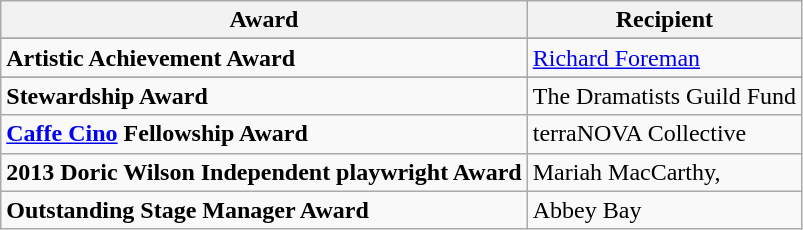<table class="wikitable">
<tr>
<th>Award</th>
<th>Recipient</th>
</tr>
<tr>
</tr>
<tr>
<td><strong>Artistic Achievement Award</strong></td>
<td><a href='#'>Richard Foreman</a></td>
</tr>
<tr>
</tr>
<tr>
<td><strong>Stewardship Award</strong></td>
<td>The Dramatists Guild Fund</td>
</tr>
<tr>
<td><strong><a href='#'>Caffe Cino</a> Fellowship Award</strong></td>
<td>terraNOVA Collective</td>
</tr>
<tr>
<td><strong>2013 Doric Wilson Independent playwright Award</strong></td>
<td>Mariah MacCarthy,</td>
</tr>
<tr>
<td><strong>Outstanding Stage Manager Award</strong></td>
<td>Abbey Bay</td>
</tr>
</table>
